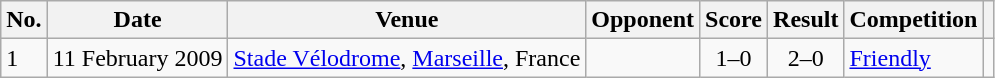<table class="wikitable sortable">
<tr>
<th scope=col>No.</th>
<th scope=col>Date</th>
<th scope=col>Venue</th>
<th scope=col>Opponent</th>
<th scope=col>Score</th>
<th scope=col>Result</th>
<th scope=col>Competition</th>
<th scope=col class="unsortable"></th>
</tr>
<tr>
<td>1</td>
<td>11 February 2009</td>
<td><a href='#'>Stade Vélodrome</a>, <a href='#'>Marseille</a>, France</td>
<td></td>
<td align="center">1–0</td>
<td align="center">2–0</td>
<td><a href='#'>Friendly</a></td>
<td></td>
</tr>
</table>
